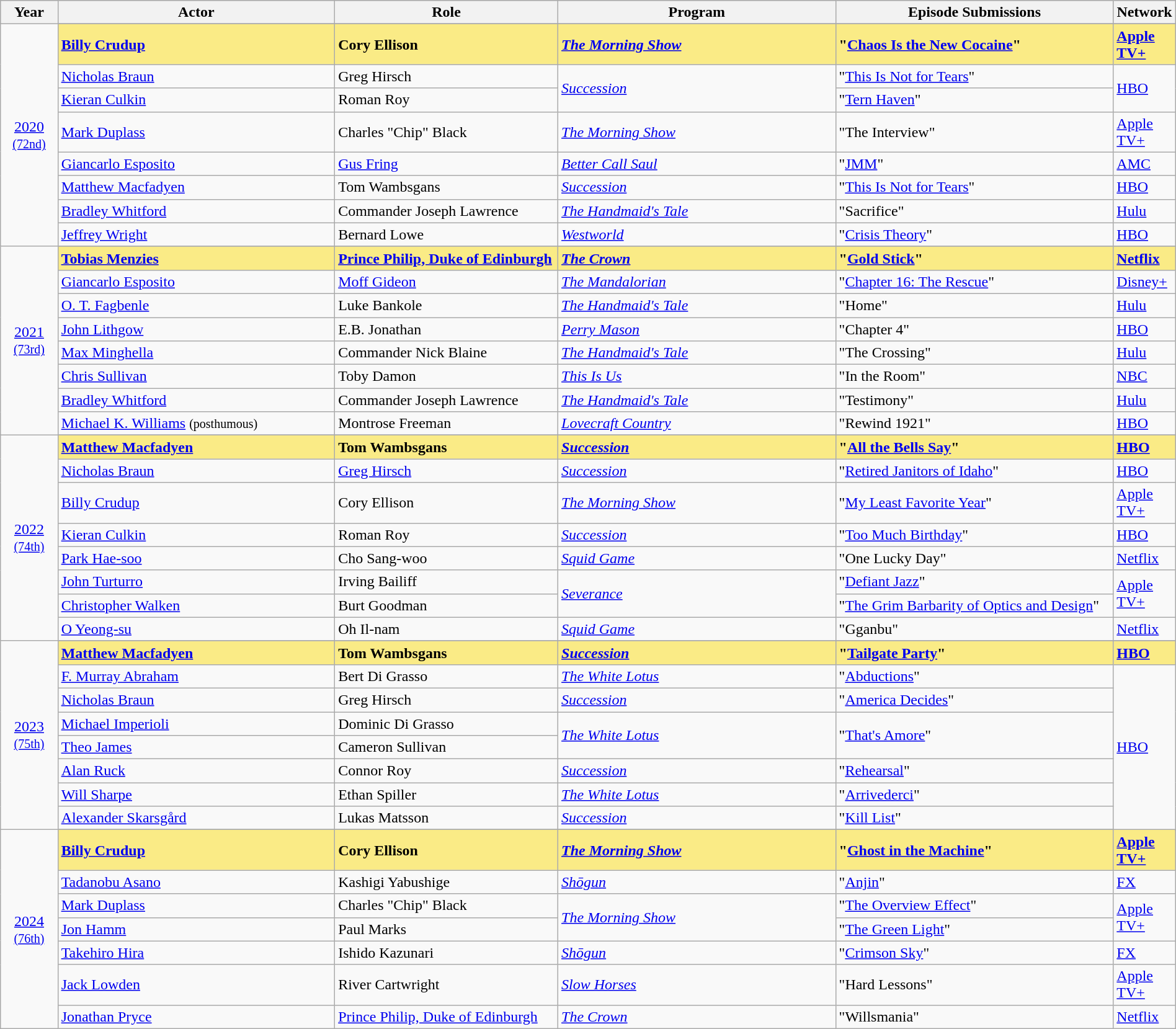<table class="wikitable" style="width:100%">
<tr style="background:#bebebe;">
<th style="width:5%;">Year</th>
<th style="width:25%;">Actor</th>
<th style="width:20%;">Role</th>
<th style="width:25%;">Program</th>
<th style="width:25%;">Episode Submissions</th>
<th style="width:5%;">Network</th>
</tr>
<tr>
<td rowspan=9 style="text-align:center"><a href='#'>2020</a><br><small><a href='#'>(72nd)</a></small> <br> </td>
</tr>
<tr style="background:#FAEB86">
<td><strong><a href='#'>Billy Crudup</a></strong></td>
<td><strong>Cory Ellison</strong></td>
<td><strong><em><a href='#'>The Morning Show</a></em></strong></td>
<td><strong>"<a href='#'>Chaos Is the New Cocaine</a>"</strong></td>
<td><strong><a href='#'>Apple TV+</a></strong></td>
</tr>
<tr>
<td><a href='#'>Nicholas Braun</a></td>
<td>Greg Hirsch</td>
<td rowspan=2><em><a href='#'>Succession</a></em></td>
<td>"<a href='#'>This Is Not for Tears</a>"</td>
<td rowspan=2><a href='#'>HBO</a></td>
</tr>
<tr>
<td><a href='#'>Kieran Culkin</a></td>
<td>Roman Roy</td>
<td>"<a href='#'>Tern Haven</a>"</td>
</tr>
<tr>
<td><a href='#'>Mark Duplass</a></td>
<td>Charles "Chip" Black</td>
<td><em><a href='#'>The Morning Show</a></em></td>
<td>"The Interview"</td>
<td><a href='#'>Apple TV+</a></td>
</tr>
<tr>
<td><a href='#'>Giancarlo Esposito</a></td>
<td><a href='#'>Gus Fring</a></td>
<td><em><a href='#'>Better Call Saul</a></em></td>
<td>"<a href='#'>JMM</a>"</td>
<td><a href='#'>AMC</a></td>
</tr>
<tr>
<td><a href='#'>Matthew Macfadyen</a></td>
<td>Tom Wambsgans</td>
<td><em><a href='#'>Succession</a></em></td>
<td>"<a href='#'>This Is Not for Tears</a>"</td>
<td><a href='#'>HBO</a></td>
</tr>
<tr>
<td><a href='#'>Bradley Whitford</a></td>
<td>Commander Joseph Lawrence</td>
<td><em><a href='#'>The Handmaid's Tale</a></em></td>
<td>"Sacrifice"</td>
<td><a href='#'>Hulu</a></td>
</tr>
<tr>
<td><a href='#'>Jeffrey Wright</a></td>
<td>Bernard Lowe</td>
<td><em><a href='#'>Westworld</a></em></td>
<td>"<a href='#'>Crisis Theory</a>"</td>
<td><a href='#'>HBO</a></td>
</tr>
<tr>
<td rowspan=9 style="text-align:center"><a href='#'>2021</a><br><small><a href='#'>(73rd)</a></small> <br> </td>
</tr>
<tr style="background:#FAEB86">
<td><strong><a href='#'>Tobias Menzies</a></strong></td>
<td><strong><a href='#'>Prince Philip, Duke of Edinburgh</a></strong></td>
<td><strong><em><a href='#'>The Crown</a></em></strong></td>
<td><strong>"<a href='#'>Gold Stick</a>"</strong></td>
<td><strong><a href='#'>Netflix</a></strong></td>
</tr>
<tr>
<td><a href='#'>Giancarlo Esposito</a></td>
<td><a href='#'>Moff Gideon</a></td>
<td><em><a href='#'>The Mandalorian</a></em></td>
<td>"<a href='#'>Chapter 16: The Rescue</a>"</td>
<td><a href='#'>Disney+</a></td>
</tr>
<tr>
<td><a href='#'>O. T. Fagbenle</a></td>
<td>Luke Bankole</td>
<td><em><a href='#'>The Handmaid's Tale</a></em></td>
<td>"Home"</td>
<td><a href='#'>Hulu</a></td>
</tr>
<tr>
<td><a href='#'>John Lithgow</a></td>
<td>E.B. Jonathan</td>
<td><em><a href='#'>Perry Mason</a></em></td>
<td>"Chapter 4"</td>
<td><a href='#'>HBO</a></td>
</tr>
<tr>
<td><a href='#'>Max Minghella</a></td>
<td>Commander Nick Blaine</td>
<td><em><a href='#'>The Handmaid's Tale</a></em></td>
<td>"The Crossing"</td>
<td><a href='#'>Hulu</a></td>
</tr>
<tr>
<td><a href='#'>Chris Sullivan</a></td>
<td>Toby Damon</td>
<td><em><a href='#'>This Is Us</a></em></td>
<td>"In the Room"</td>
<td><a href='#'>NBC</a></td>
</tr>
<tr>
<td><a href='#'>Bradley Whitford</a></td>
<td>Commander Joseph Lawrence</td>
<td><em><a href='#'>The Handmaid's Tale</a></em></td>
<td>"Testimony"</td>
<td><a href='#'>Hulu</a></td>
</tr>
<tr>
<td><a href='#'>Michael K. Williams</a> <small>(posthumous)</small></td>
<td>Montrose Freeman</td>
<td><em><a href='#'>Lovecraft Country</a></em></td>
<td>"Rewind 1921"</td>
<td><a href='#'>HBO</a></td>
</tr>
<tr>
<td rowspan=9 style="text-align:center"><a href='#'>2022</a><br><small><a href='#'>(74th)</a></small> <br> </td>
</tr>
<tr style="background:#FAEB86">
<td><strong><a href='#'>Matthew Macfadyen</a></strong></td>
<td><strong>Tom Wambsgans</strong></td>
<td><strong><em><a href='#'>Succession</a></em></strong></td>
<td><strong>"<a href='#'>All the Bells Say</a>"</strong></td>
<td><strong><a href='#'>HBO</a></strong></td>
</tr>
<tr>
<td><a href='#'>Nicholas Braun</a></td>
<td><a href='#'>Greg Hirsch</a></td>
<td><em><a href='#'>Succession</a></em></td>
<td>"<a href='#'>Retired Janitors of Idaho</a>"</td>
<td><a href='#'>HBO</a></td>
</tr>
<tr>
<td><a href='#'>Billy Crudup</a></td>
<td>Cory Ellison</td>
<td><em><a href='#'>The Morning Show</a></em></td>
<td>"<a href='#'>My Least Favorite Year</a>"</td>
<td><a href='#'>Apple TV+</a></td>
</tr>
<tr>
<td><a href='#'>Kieran Culkin</a></td>
<td>Roman Roy</td>
<td><em><a href='#'>Succession</a></em></td>
<td>"<a href='#'>Too Much Birthday</a>"</td>
<td><a href='#'>HBO</a></td>
</tr>
<tr>
<td><a href='#'>Park Hae-soo</a></td>
<td>Cho Sang-woo</td>
<td><em><a href='#'>Squid Game</a></em></td>
<td>"One Lucky Day"</td>
<td><a href='#'>Netflix</a></td>
</tr>
<tr>
<td><a href='#'>John Turturro</a></td>
<td>Irving Bailiff</td>
<td rowspan=2><em><a href='#'>Severance</a></em></td>
<td>"<a href='#'>Defiant Jazz</a>"</td>
<td rowspan=2><a href='#'>Apple TV+</a></td>
</tr>
<tr>
<td><a href='#'>Christopher Walken</a></td>
<td>Burt Goodman</td>
<td>"<a href='#'>The Grim Barbarity of Optics and Design</a>"</td>
</tr>
<tr>
<td><a href='#'>O Yeong-su</a></td>
<td>Oh Il-nam</td>
<td><em><a href='#'>Squid Game</a></em></td>
<td>"Gganbu"</td>
<td><a href='#'>Netflix</a></td>
</tr>
<tr>
<td rowspan=9 style="text-align:center"><a href='#'>2023</a><br><small><a href='#'>(75th)</a></small> <br> </td>
</tr>
<tr style="background:#FAEB86">
<td><strong><a href='#'>Matthew Macfadyen</a></strong></td>
<td><strong>Tom Wambsgans</strong></td>
<td><strong><em><a href='#'>Succession</a></em></strong></td>
<td><strong>"<a href='#'>Tailgate Party</a>"</strong></td>
<td><strong><a href='#'>HBO</a></strong></td>
</tr>
<tr>
<td><a href='#'>F. Murray Abraham</a></td>
<td>Bert Di Grasso</td>
<td><em><a href='#'>The White Lotus</a></em></td>
<td>"<a href='#'>Abductions</a>"</td>
<td rowspan="8"><a href='#'>HBO</a></td>
</tr>
<tr>
<td><a href='#'>Nicholas Braun</a></td>
<td>Greg Hirsch</td>
<td><em><a href='#'>Succession</a></em></td>
<td>"<a href='#'>America Decides</a>"</td>
</tr>
<tr>
<td><a href='#'>Michael Imperioli</a></td>
<td>Dominic Di Grasso</td>
<td rowspan="2"><em><a href='#'>The White Lotus</a></em></td>
<td rowspan="2">"<a href='#'>That's Amore</a>"</td>
</tr>
<tr>
<td><a href='#'>Theo James</a></td>
<td>Cameron Sullivan</td>
</tr>
<tr>
<td><a href='#'>Alan Ruck</a></td>
<td>Connor Roy</td>
<td><em><a href='#'>Succession</a></em></td>
<td>"<a href='#'>Rehearsal</a>"</td>
</tr>
<tr>
<td><a href='#'>Will Sharpe</a></td>
<td>Ethan Spiller</td>
<td><em><a href='#'>The White Lotus</a></em></td>
<td>"<a href='#'>Arrivederci</a>"</td>
</tr>
<tr>
<td><a href='#'>Alexander Skarsgård</a></td>
<td>Lukas Matsson</td>
<td><em><a href='#'>Succession</a></em></td>
<td>"<a href='#'>Kill List</a>"</td>
</tr>
<tr>
<td rowspan=8 style="text-align:center"><a href='#'>2024</a><br><small><a href='#'>(76th)</a></small> <br> </td>
</tr>
<tr style="background:#FAEB86">
<td><strong><a href='#'>Billy Crudup</a></strong></td>
<td><strong>Cory Ellison</strong></td>
<td><strong><em><a href='#'>The Morning Show</a></em></strong></td>
<td><strong>"<a href='#'>Ghost in the Machine</a>"</strong></td>
<td><strong><a href='#'>Apple TV+</a></strong></td>
</tr>
<tr>
<td><a href='#'>Tadanobu Asano</a></td>
<td>Kashigi Yabushige</td>
<td><em><a href='#'>Shōgun</a></em></td>
<td>"<a href='#'>Anjin</a>"</td>
<td><a href='#'>FX</a></td>
</tr>
<tr>
<td><a href='#'>Mark Duplass</a></td>
<td>Charles "Chip" Black</td>
<td rowspan="2"><em><a href='#'>The Morning Show</a></em></td>
<td>"<a href='#'>The Overview Effect</a>"</td>
<td rowspan="2"><a href='#'>Apple TV+</a></td>
</tr>
<tr>
<td><a href='#'>Jon Hamm</a></td>
<td>Paul Marks</td>
<td>"<a href='#'>The Green Light</a>"</td>
</tr>
<tr>
<td><a href='#'>Takehiro Hira</a></td>
<td>Ishido Kazunari</td>
<td><em><a href='#'>Shōgun</a></em></td>
<td>"<a href='#'>Crimson Sky</a>"</td>
<td><a href='#'>FX</a></td>
</tr>
<tr>
<td><a href='#'>Jack Lowden</a></td>
<td>River Cartwright</td>
<td><em><a href='#'>Slow Horses</a></em></td>
<td>"Hard Lessons"</td>
<td><a href='#'>Apple TV+</a></td>
</tr>
<tr>
<td><a href='#'>Jonathan Pryce</a></td>
<td><a href='#'>Prince Philip, Duke of Edinburgh</a></td>
<td><em><a href='#'>The Crown</a></em></td>
<td>"Willsmania"</td>
<td><a href='#'>Netflix</a></td>
</tr>
</table>
